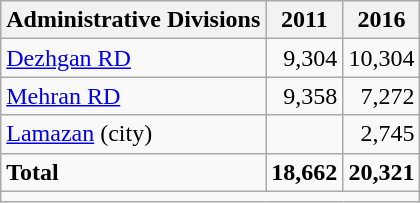<table class="wikitable">
<tr>
<th>Administrative Divisions</th>
<th>2011</th>
<th>2016</th>
</tr>
<tr>
<td><a href='#'>Dezhgan RD</a></td>
<td style="text-align: right;">9,304</td>
<td style="text-align: right;">10,304</td>
</tr>
<tr>
<td><a href='#'>Mehran RD</a></td>
<td style="text-align: right;">9,358</td>
<td style="text-align: right;">7,272</td>
</tr>
<tr>
<td><a href='#'>Lamazan</a> (city)</td>
<td style="text-align: right;"></td>
<td style="text-align: right;">2,745</td>
</tr>
<tr>
<td><strong>Total</strong></td>
<td style="text-align: right;"><strong>18,662</strong></td>
<td style="text-align: right;"><strong>20,321</strong></td>
</tr>
<tr>
<td colspan=3></td>
</tr>
</table>
